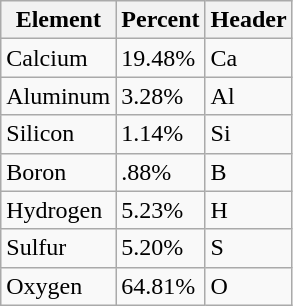<table class="wikitable">
<tr>
<th>Element</th>
<th>Percent</th>
<th>Header</th>
</tr>
<tr>
<td>Calcium</td>
<td>19.48%</td>
<td>Ca</td>
</tr>
<tr>
<td>Aluminum</td>
<td>3.28%</td>
<td>Al</td>
</tr>
<tr>
<td>Silicon</td>
<td>1.14%</td>
<td>Si</td>
</tr>
<tr>
<td>Boron</td>
<td>.88%</td>
<td>B</td>
</tr>
<tr>
<td>Hydrogen</td>
<td>5.23%</td>
<td>H</td>
</tr>
<tr>
<td>Sulfur</td>
<td>5.20%</td>
<td>S</td>
</tr>
<tr>
<td>Oxygen</td>
<td>64.81%</td>
<td>O</td>
</tr>
</table>
